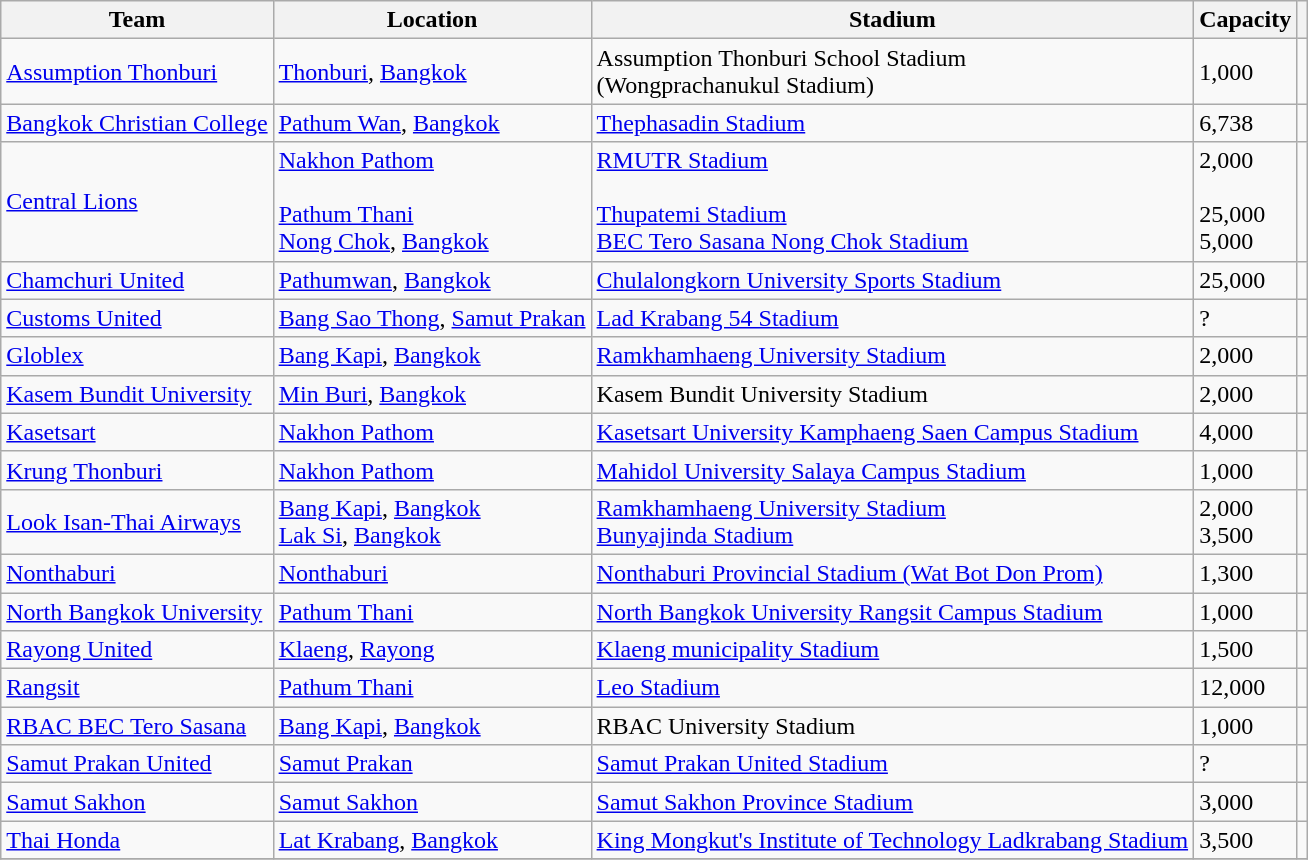<table class="wikitable sortable">
<tr>
<th>Team</th>
<th>Location</th>
<th>Stadium </th>
<th>Capacity</th>
<th class="unsortable"></th>
</tr>
<tr>
<td><a href='#'>Assumption Thonburi</a></td>
<td><a href='#'>Thonburi</a>, <a href='#'>Bangkok</a></td>
<td>Assumption Thonburi School Stadium<br>(Wongprachanukul Stadium)</td>
<td>1,000</td>
<td></td>
</tr>
<tr>
<td><a href='#'>Bangkok Christian College</a></td>
<td><a href='#'>Pathum Wan</a>, <a href='#'>Bangkok</a></td>
<td><a href='#'>Thephasadin Stadium</a></td>
<td>6,738</td>
<td></td>
</tr>
<tr>
<td><a href='#'>Central Lions</a></td>
<td><a href='#'>Nakhon Pathom</a><br><br><a href='#'>Pathum Thani</a><br>
<a href='#'>Nong Chok</a>, <a href='#'>Bangkok</a><br></td>
<td><a href='#'>RMUTR Stadium</a><br><br><a href='#'>Thupatemi Stadium</a><br> 
<a href='#'>BEC Tero Sasana Nong Chok Stadium</a><br></td>
<td>2,000<br><br>25,000 <br>
5,000 <br></td>
<td><br> </td>
</tr>
<tr>
<td><a href='#'>Chamchuri United</a></td>
<td><a href='#'>Pathumwan</a>, <a href='#'>Bangkok</a></td>
<td><a href='#'>Chulalongkorn University Sports Stadium</a><br></td>
<td>25,000</td>
<td></td>
</tr>
<tr>
<td><a href='#'>Customs United</a></td>
<td><a href='#'>Bang Sao Thong</a>, <a href='#'>Samut Prakan</a></td>
<td><a href='#'>Lad Krabang 54 Stadium</a></td>
<td>?</td>
<td></td>
</tr>
<tr>
<td><a href='#'>Globlex</a></td>
<td><a href='#'>Bang Kapi</a>, <a href='#'>Bangkok</a></td>
<td><a href='#'>Ramkhamhaeng University Stadium</a></td>
<td>2,000</td>
<td></td>
</tr>
<tr>
<td><a href='#'>Kasem Bundit University</a></td>
<td><a href='#'>Min Buri</a>, <a href='#'>Bangkok</a></td>
<td>Kasem Bundit University Stadium</td>
<td>2,000</td>
<td></td>
</tr>
<tr>
<td><a href='#'>Kasetsart</a></td>
<td><a href='#'>Nakhon Pathom</a></td>
<td><a href='#'>Kasetsart University Kamphaeng Saen Campus Stadium</a></td>
<td>4,000</td>
<td></td>
</tr>
<tr>
<td><a href='#'>Krung Thonburi</a></td>
<td><a href='#'>Nakhon Pathom</a></td>
<td><a href='#'>Mahidol University Salaya Campus Stadium</a></td>
<td>1,000</td>
<td></td>
</tr>
<tr>
<td><a href='#'>Look Isan-Thai Airways</a></td>
<td><a href='#'>Bang Kapi</a>, <a href='#'>Bangkok</a><br><a href='#'>Lak Si</a>, <a href='#'>Bangkok</a></td>
<td><a href='#'>Ramkhamhaeng University Stadium</a><br><a href='#'>Bunyajinda Stadium</a></td>
<td>2,000<br>3,500</td>
<td></td>
</tr>
<tr>
<td><a href='#'>Nonthaburi</a></td>
<td><a href='#'>Nonthaburi</a></td>
<td><a href='#'>Nonthaburi Provincial Stadium (Wat Bot Don Prom)</a></td>
<td>1,300</td>
<td></td>
</tr>
<tr>
<td><a href='#'>North Bangkok University</a></td>
<td><a href='#'>Pathum Thani</a></td>
<td><a href='#'>North Bangkok University Rangsit Campus Stadium</a></td>
<td>1,000</td>
<td></td>
</tr>
<tr>
<td><a href='#'>Rayong United</a></td>
<td><a href='#'>Klaeng</a>, <a href='#'>Rayong</a></td>
<td><a href='#'>Klaeng municipality Stadium</a></td>
<td>1,500</td>
<td></td>
</tr>
<tr>
<td><a href='#'>Rangsit</a></td>
<td><a href='#'>Pathum Thani</a></td>
<td><a href='#'>Leo Stadium</a></td>
<td>12,000</td>
<td></td>
</tr>
<tr>
<td><a href='#'>RBAC BEC Tero Sasana</a></td>
<td><a href='#'>Bang Kapi</a>, <a href='#'>Bangkok</a></td>
<td>RBAC University Stadium</td>
<td>1,000</td>
<td></td>
</tr>
<tr>
<td><a href='#'>Samut Prakan United</a></td>
<td><a href='#'>Samut Prakan</a></td>
<td><a href='#'>Samut Prakan United Stadium</a></td>
<td>?</td>
<td></td>
</tr>
<tr>
<td><a href='#'>Samut Sakhon</a></td>
<td><a href='#'>Samut Sakhon</a></td>
<td><a href='#'>Samut Sakhon Province Stadium</a></td>
<td>3,000</td>
<td></td>
</tr>
<tr>
<td><a href='#'>Thai Honda</a></td>
<td><a href='#'>Lat Krabang</a>, <a href='#'>Bangkok</a></td>
<td><a href='#'>King Mongkut's Institute of Technology Ladkrabang Stadium</a></td>
<td>3,500</td>
<td></td>
</tr>
<tr>
</tr>
</table>
